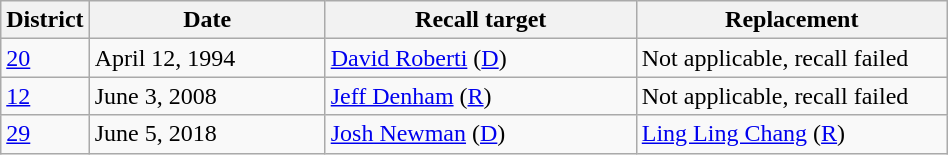<table class="wikitable">
<tr>
<th width=50>District</th>
<th width=150>Date</th>
<th width=200>Recall target</th>
<th width=200>Replacement</th>
</tr>
<tr>
<td><a href='#'>20</a></td>
<td>April 12, 1994</td>
<td><a href='#'>David Roberti</a> (<a href='#'>D</a>)</td>
<td>Not applicable, recall failed</td>
</tr>
<tr>
<td><a href='#'>12</a></td>
<td>June 3, 2008</td>
<td><a href='#'>Jeff Denham</a> (<a href='#'>R</a>)</td>
<td>Not applicable, recall failed</td>
</tr>
<tr>
<td><a href='#'>29</a></td>
<td>June 5, 2018</td>
<td><a href='#'>Josh Newman</a> (<a href='#'>D</a>)</td>
<td><a href='#'>Ling Ling Chang</a> (<a href='#'>R</a>)</td>
</tr>
</table>
